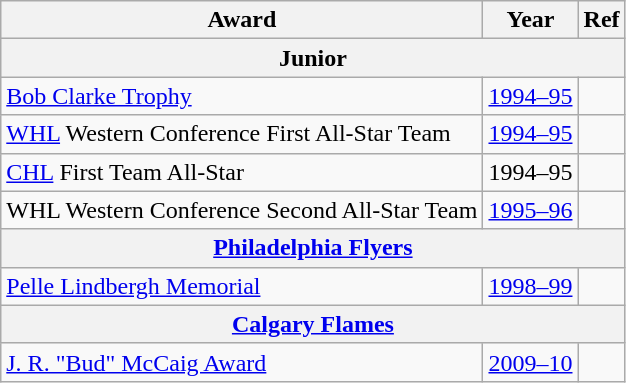<table class="wikitable">
<tr>
<th>Award</th>
<th>Year</th>
<th>Ref</th>
</tr>
<tr>
<th colspan="3">Junior</th>
</tr>
<tr>
<td><a href='#'>Bob Clarke Trophy</a></td>
<td><a href='#'>1994–95</a></td>
<td></td>
</tr>
<tr>
<td><a href='#'>WHL</a> Western Conference First All-Star Team</td>
<td><a href='#'>1994–95</a></td>
<td></td>
</tr>
<tr>
<td><a href='#'>CHL</a> First Team All-Star</td>
<td>1994–95</td>
<td></td>
</tr>
<tr>
<td>WHL Western Conference Second All-Star Team</td>
<td><a href='#'>1995–96</a></td>
<td></td>
</tr>
<tr>
<th colspan="3"><a href='#'>Philadelphia Flyers</a></th>
</tr>
<tr>
<td><a href='#'>Pelle Lindbergh Memorial</a></td>
<td><a href='#'>1998–99</a></td>
<td></td>
</tr>
<tr>
<th colspan="3"><a href='#'>Calgary Flames</a></th>
</tr>
<tr>
<td><a href='#'>J. R. "Bud" McCaig Award</a></td>
<td><a href='#'>2009–10</a></td>
<td></td>
</tr>
</table>
